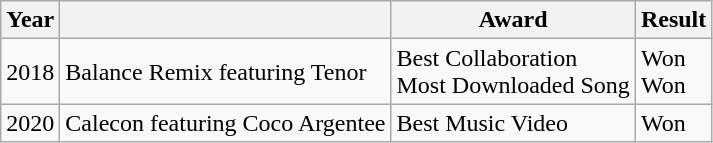<table class="wikitable">
<tr>
<th>Year</th>
<th></th>
<th>Award</th>
<th>Result</th>
</tr>
<tr>
<td>2018</td>
<td>Balance Remix featuring Tenor</td>
<td>Best Collaboration<br>Most Downloaded Song</td>
<td>Won<br>Won</td>
</tr>
<tr>
<td>2020</td>
<td>Calecon featuring Coco Argentee</td>
<td>Best Music Video</td>
<td>Won</td>
</tr>
</table>
